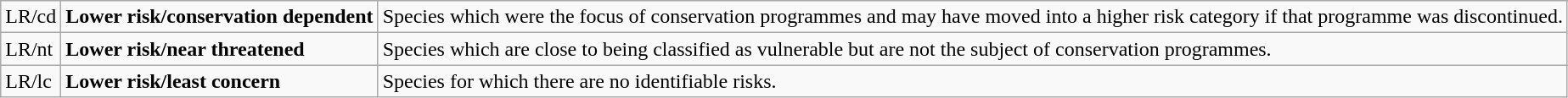<table class="wikitable" style="text-align:left">
<tr>
<td>LR/cd</td>
<td><strong>Lower risk/conservation dependent</strong></td>
<td>Species which were the focus of conservation programmes and may have moved into a higher risk category if that programme was discontinued.</td>
</tr>
<tr>
<td>LR/nt</td>
<td><strong>Lower risk/near threatened</strong></td>
<td>Species which are close to being classified as vulnerable but are not the subject of conservation programmes.</td>
</tr>
<tr>
<td>LR/lc</td>
<td><strong>Lower risk/least concern</strong></td>
<td>Species for which there are no identifiable risks.</td>
</tr>
</table>
